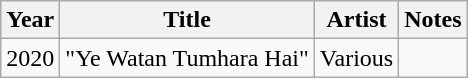<table class="wikitable">
<tr>
<th>Year</th>
<th>Title</th>
<th>Artist</th>
<th>Notes</th>
</tr>
<tr>
<td>2020</td>
<td>"Ye Watan Tumhara Hai"</td>
<td>Various</td>
<td></td>
</tr>
</table>
